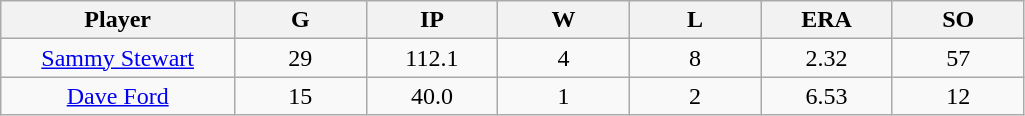<table class="wikitable sortable">
<tr>
<th bgcolor="#DDDDFF" width="16%">Player</th>
<th bgcolor="#DDDDFF" width="9%">G</th>
<th bgcolor="#DDDDFF" width="9%">IP</th>
<th bgcolor="#DDDDFF" width="9%">W</th>
<th bgcolor="#DDDDFF" width="9%">L</th>
<th bgcolor="#DDDDFF" width="9%">ERA</th>
<th bgcolor="#DDDDFF" width="9%">SO</th>
</tr>
<tr align=center>
<td><a href='#'>Sammy Stewart</a></td>
<td>29</td>
<td>112.1</td>
<td>4</td>
<td>8</td>
<td>2.32</td>
<td>57</td>
</tr>
<tr align=center>
<td><a href='#'>Dave Ford</a></td>
<td>15</td>
<td>40.0</td>
<td>1</td>
<td>2</td>
<td>6.53</td>
<td>12</td>
</tr>
</table>
